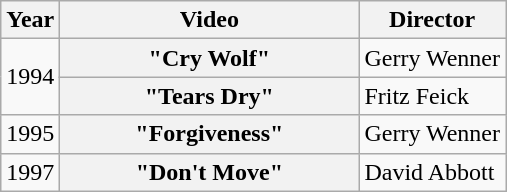<table class="wikitable plainrowheaders">
<tr>
<th>Year</th>
<th style="width:12em;">Video</th>
<th>Director</th>
</tr>
<tr>
<td rowspan="2">1994</td>
<th scope="row">"Cry Wolf"</th>
<td>Gerry Wenner</td>
</tr>
<tr>
<th scope="row">"Tears Dry"</th>
<td>Fritz Feick</td>
</tr>
<tr>
<td>1995</td>
<th scope="row">"Forgiveness"</th>
<td>Gerry Wenner</td>
</tr>
<tr>
<td>1997</td>
<th scope="row">"Don't Move"</th>
<td>David Abbott</td>
</tr>
</table>
